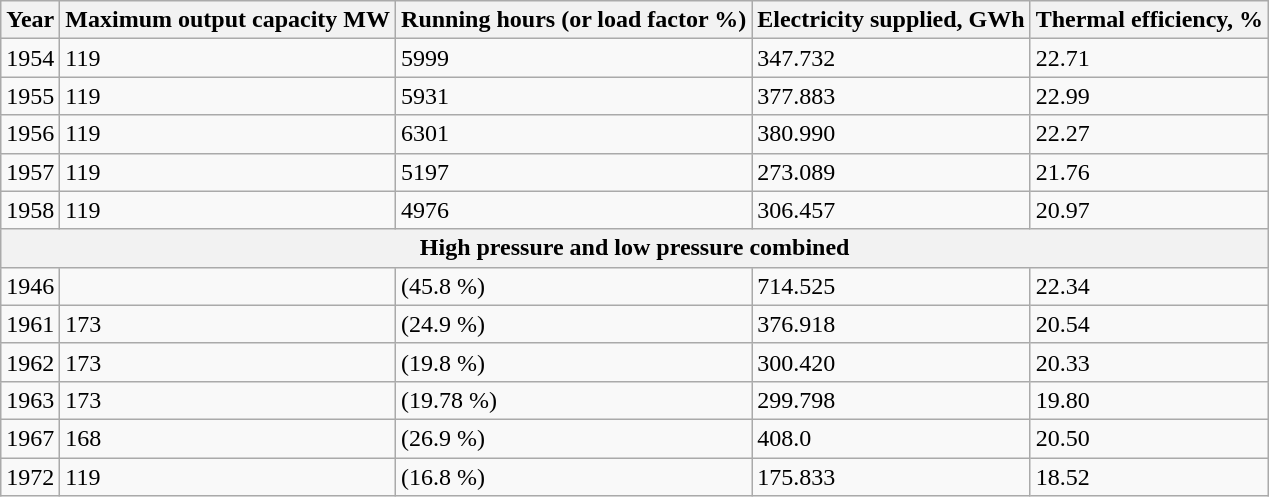<table class="wikitable">
<tr>
<th>Year</th>
<th>Maximum  output capacity MW</th>
<th>Running  hours (or load factor %)</th>
<th>Electricity  supplied, GWh</th>
<th>Thermal  efficiency, %</th>
</tr>
<tr>
<td>1954</td>
<td>119</td>
<td>5999</td>
<td>347.732</td>
<td>22.71</td>
</tr>
<tr>
<td>1955</td>
<td>119</td>
<td>5931</td>
<td>377.883</td>
<td>22.99</td>
</tr>
<tr>
<td>1956</td>
<td>119</td>
<td>6301</td>
<td>380.990</td>
<td>22.27</td>
</tr>
<tr>
<td>1957</td>
<td>119</td>
<td>5197</td>
<td>273.089</td>
<td>21.76</td>
</tr>
<tr>
<td>1958</td>
<td>119</td>
<td>4976</td>
<td>306.457</td>
<td>20.97</td>
</tr>
<tr>
<th colspan="5">High  pressure and low pressure combined</th>
</tr>
<tr>
<td>1946</td>
<td></td>
<td>(45.8 %)</td>
<td>714.525</td>
<td>22.34</td>
</tr>
<tr>
<td>1961</td>
<td>173</td>
<td>(24.9 %)</td>
<td>376.918</td>
<td>20.54</td>
</tr>
<tr>
<td>1962</td>
<td>173</td>
<td>(19.8 %)</td>
<td>300.420</td>
<td>20.33</td>
</tr>
<tr>
<td>1963</td>
<td>173</td>
<td>(19.78 %)</td>
<td>299.798</td>
<td>19.80</td>
</tr>
<tr>
<td>1967</td>
<td>168</td>
<td>(26.9 %)</td>
<td>408.0</td>
<td>20.50</td>
</tr>
<tr>
<td>1972</td>
<td>119</td>
<td>(16.8 %)</td>
<td>175.833</td>
<td>18.52</td>
</tr>
</table>
